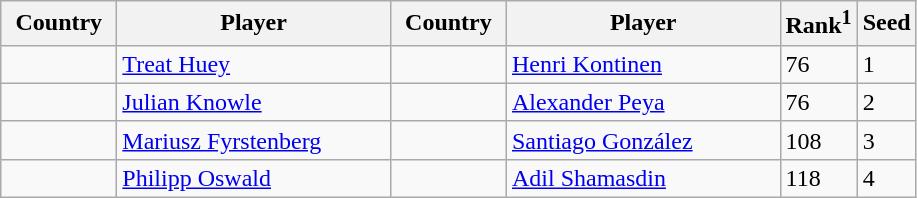<table class="sortable wikitable">
<tr>
<th width="70">Country</th>
<th width="175">Player</th>
<th width="70">Country</th>
<th width="175">Player</th>
<th>Rank<sup>1</sup></th>
<th>Seed</th>
</tr>
<tr>
<td></td>
<td><a href='#'>Treat Huey</a></td>
<td></td>
<td><a href='#'>Henri Kontinen</a></td>
<td>76</td>
<td>1</td>
</tr>
<tr>
<td></td>
<td><a href='#'>Julian Knowle</a></td>
<td></td>
<td><a href='#'>Alexander Peya</a></td>
<td>76</td>
<td>2</td>
</tr>
<tr>
<td></td>
<td><a href='#'>Mariusz Fyrstenberg</a></td>
<td></td>
<td><a href='#'>Santiago González</a></td>
<td>108</td>
<td>3</td>
</tr>
<tr>
<td></td>
<td><a href='#'>Philipp Oswald</a></td>
<td></td>
<td><a href='#'>Adil Shamasdin</a></td>
<td>118</td>
<td>4</td>
</tr>
</table>
